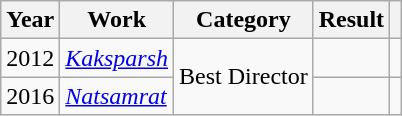<table class="wikitable">
<tr>
<th>Year</th>
<th>Work</th>
<th>Category</th>
<th>Result</th>
<th></th>
</tr>
<tr>
<td>2012</td>
<td><em><a href='#'>Kaksparsh</a></em></td>
<td rowspan="2">Best Director</td>
<td></td>
<td></td>
</tr>
<tr>
<td>2016</td>
<td><em><a href='#'>Natsamrat</a></em></td>
<td></td>
<td></td>
</tr>
</table>
